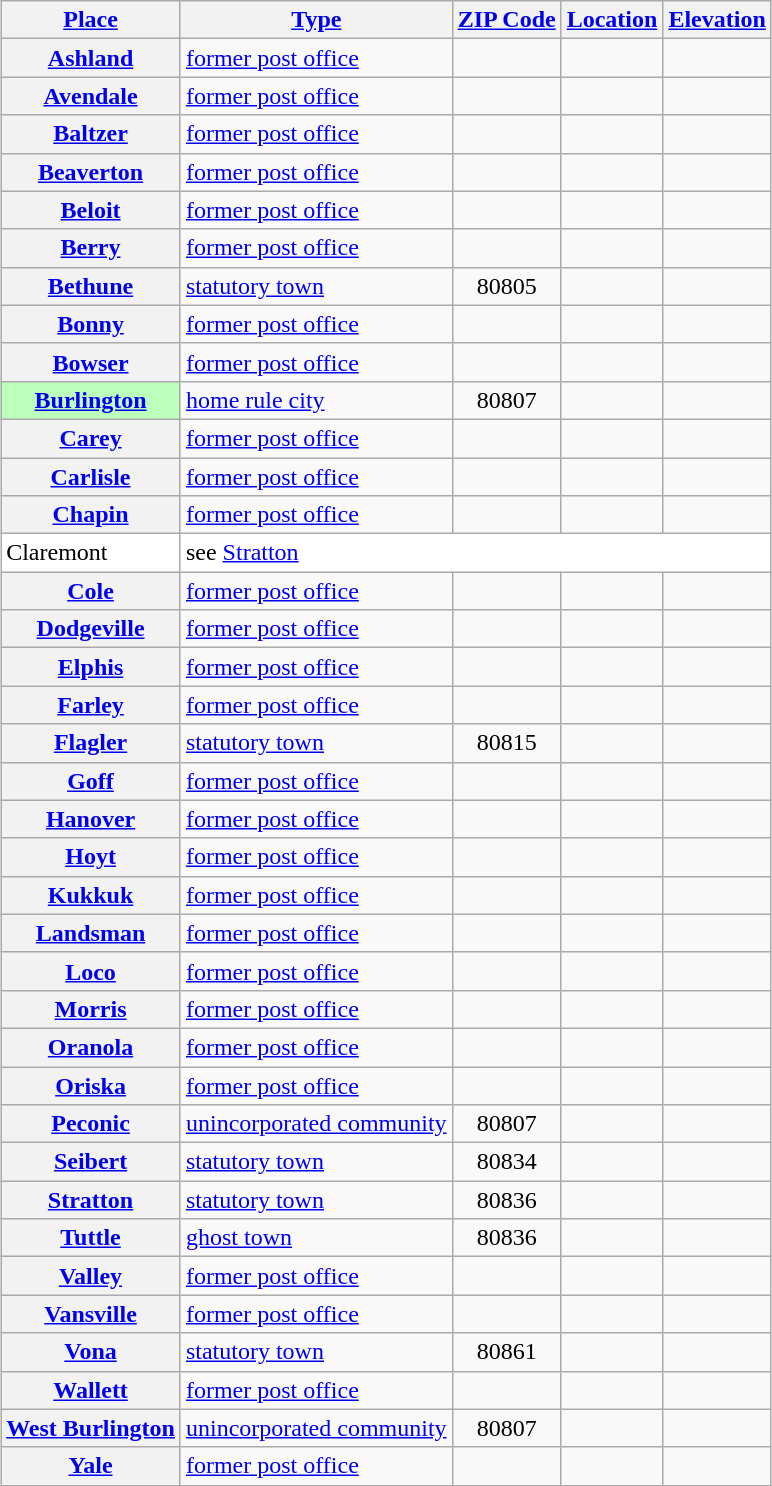<table class="wikitable sortable  plainrowheaders" style="margin:auto;">
<tr>
<th scope=col><a href='#'>Place</a></th>
<th scope=col><a href='#'>Type</a></th>
<th scope=col><a href='#'>ZIP Code</a></th>
<th scope=col><a href='#'>Location</a></th>
<th scope=col><a href='#'>Elevation</a></th>
</tr>
<tr>
<th scope=row><a href='#'>Ashland</a></th>
<td><a href='#'>former post office</a></td>
<td align=center></td>
<td></td>
<td></td>
</tr>
<tr>
<th scope=row><a href='#'>Avendale</a></th>
<td><a href='#'>former post office</a></td>
<td align=center></td>
<td></td>
<td></td>
</tr>
<tr>
<th scope=row><a href='#'>Baltzer</a></th>
<td><a href='#'>former post office</a></td>
<td align=center></td>
<td></td>
<td></td>
</tr>
<tr>
<th scope=row><a href='#'>Beaverton</a></th>
<td><a href='#'>former post office</a></td>
<td align=center></td>
<td></td>
<td></td>
</tr>
<tr>
<th scope=row><a href='#'>Beloit</a></th>
<td><a href='#'>former post office</a></td>
<td align=center></td>
<td></td>
<td></td>
</tr>
<tr>
<th scope=row><a href='#'>Berry</a></th>
<td><a href='#'>former post office</a></td>
<td align=center></td>
<td></td>
<td></td>
</tr>
<tr>
<th scope=row><a href='#'>Bethune</a></th>
<td><a href='#'>statutory town</a></td>
<td align=center>80805</td>
<td></td>
<td align=right></td>
</tr>
<tr>
<th scope=row><a href='#'>Bonny</a></th>
<td><a href='#'>former post office</a></td>
<td align=center></td>
<td></td>
<td></td>
</tr>
<tr>
<th scope=row><a href='#'>Bowser</a></th>
<td><a href='#'>former post office</a></td>
<td align=center></td>
<td></td>
<td></td>
</tr>
<tr>
<th scope=row style="background:#BBFFBB;"><a href='#'>Burlington</a></th>
<td><a href='#'>home rule city</a></td>
<td align=center>80807</td>
<td></td>
<td align=right></td>
</tr>
<tr>
<th scope=row><a href='#'>Carey</a></th>
<td><a href='#'>former post office</a></td>
<td align=center></td>
<td></td>
<td></td>
</tr>
<tr>
<th scope=row><a href='#'>Carlisle</a></th>
<td><a href='#'>former post office</a></td>
<td align=center></td>
<td></td>
<td></td>
</tr>
<tr>
<th scope=row><a href='#'>Chapin</a></th>
<td><a href='#'>former post office</a></td>
<td align=center></td>
<td></td>
<td></td>
</tr>
<tr bgcolor=white>
<td>Claremont</td>
<td colspan=4>see <a href='#'>Stratton</a></td>
</tr>
<tr>
<th scope=row><a href='#'>Cole</a></th>
<td><a href='#'>former post office</a></td>
<td align=center></td>
<td></td>
<td></td>
</tr>
<tr>
<th scope=row><a href='#'>Dodgeville</a></th>
<td><a href='#'>former post office</a></td>
<td align=center></td>
<td></td>
<td></td>
</tr>
<tr>
<th scope=row><a href='#'>Elphis</a></th>
<td><a href='#'>former post office</a></td>
<td align=center></td>
<td></td>
<td></td>
</tr>
<tr>
<th scope=row><a href='#'>Farley</a></th>
<td><a href='#'>former post office</a></td>
<td align=center></td>
<td></td>
<td></td>
</tr>
<tr>
<th scope=row><a href='#'>Flagler</a></th>
<td><a href='#'>statutory town</a></td>
<td align=center>80815</td>
<td></td>
<td align=right></td>
</tr>
<tr>
<th scope=row><a href='#'>Goff</a></th>
<td><a href='#'>former post office</a></td>
<td align=center></td>
<td></td>
<td></td>
</tr>
<tr>
<th scope=row><a href='#'>Hanover</a></th>
<td><a href='#'>former post office</a></td>
<td align=center></td>
<td></td>
<td></td>
</tr>
<tr>
<th scope=row><a href='#'>Hoyt</a></th>
<td><a href='#'>former post office</a></td>
<td align=center></td>
<td></td>
<td></td>
</tr>
<tr>
<th scope=row><a href='#'>Kukkuk</a></th>
<td><a href='#'>former post office</a></td>
<td align=center></td>
<td></td>
<td></td>
</tr>
<tr>
<th scope=row><a href='#'>Landsman</a></th>
<td><a href='#'>former post office</a></td>
<td align=center></td>
<td></td>
<td></td>
</tr>
<tr>
<th scope=row><a href='#'>Loco</a></th>
<td><a href='#'>former post office</a></td>
<td align=center></td>
<td></td>
<td></td>
</tr>
<tr>
<th scope=row><a href='#'>Morris</a></th>
<td><a href='#'>former post office</a></td>
<td align=center></td>
<td></td>
<td></td>
</tr>
<tr>
<th scope=row><a href='#'>Oranola</a></th>
<td><a href='#'>former post office</a></td>
<td align=center></td>
<td></td>
<td></td>
</tr>
<tr>
<th scope=row><a href='#'>Oriska</a></th>
<td><a href='#'>former post office</a></td>
<td align=center></td>
<td></td>
<td></td>
</tr>
<tr>
<th scope=row><a href='#'>Peconic</a></th>
<td><a href='#'>unincorporated community</a></td>
<td align=center>80807</td>
<td></td>
<td align=right></td>
</tr>
<tr>
<th scope=row><a href='#'>Seibert</a></th>
<td><a href='#'>statutory town</a></td>
<td align=center>80834</td>
<td></td>
<td align=right></td>
</tr>
<tr>
<th scope=row><a href='#'>Stratton</a></th>
<td><a href='#'>statutory town</a></td>
<td align=center>80836</td>
<td></td>
<td align=right></td>
</tr>
<tr>
<th scope=row><a href='#'>Tuttle</a></th>
<td><a href='#'>ghost town</a></td>
<td align=center>80836</td>
<td></td>
<td align=right></td>
</tr>
<tr>
<th scope=row><a href='#'>Valley</a></th>
<td><a href='#'>former post office</a></td>
<td align=center></td>
<td></td>
<td></td>
</tr>
<tr>
<th scope=row><a href='#'>Vansville</a></th>
<td><a href='#'>former post office</a></td>
<td align=center></td>
<td></td>
<td></td>
</tr>
<tr>
<th scope=row><a href='#'>Vona</a></th>
<td><a href='#'>statutory town</a></td>
<td align=center>80861</td>
<td></td>
<td align=right></td>
</tr>
<tr>
<th scope=row><a href='#'>Wallett</a></th>
<td><a href='#'>former post office</a></td>
<td align=center></td>
<td></td>
<td></td>
</tr>
<tr>
<th scope=row><a href='#'>West Burlington</a></th>
<td><a href='#'>unincorporated community</a></td>
<td align=center>80807</td>
<td></td>
<td align=right></td>
</tr>
<tr>
<th scope=row><a href='#'>Yale</a></th>
<td><a href='#'>former post office</a></td>
<td align=center></td>
<td></td>
<td></td>
</tr>
</table>
